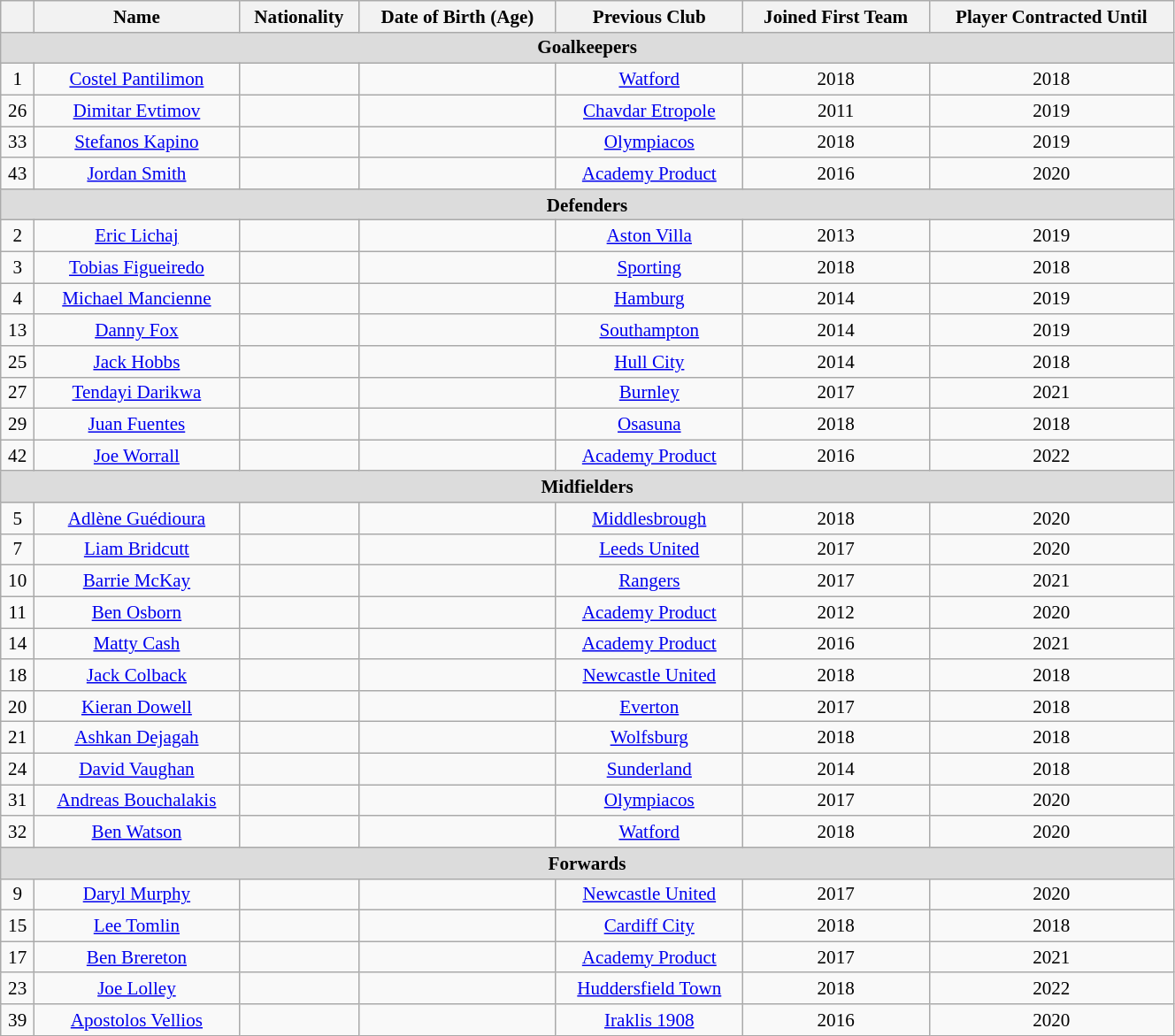<table class="wikitable" style="text-align:center; font-size:88%; width:70%">
<tr>
<th text-align:center;"></th>
<th text-align:center;">Name</th>
<th text-align:center;">Nationality</th>
<th text-align:center;">Date of Birth (Age)</th>
<th text-align:center;">Previous Club</th>
<th text-align:center;">Joined First Team</th>
<th text-align:center;">Player Contracted Until</th>
</tr>
<tr>
<th colspan="12" style="background:#dcdcdc; text-align:center;">Goalkeepers</th>
</tr>
<tr>
<td>1</td>
<td><a href='#'>Costel Pantilimon</a></td>
<td></td>
<td></td>
<td><a href='#'>Watford</a></td>
<td>2018</td>
<td>2018</td>
</tr>
<tr>
<td>26</td>
<td><a href='#'>Dimitar Evtimov</a></td>
<td></td>
<td></td>
<td><a href='#'>Chavdar Etropole</a></td>
<td>2011</td>
<td>2019</td>
</tr>
<tr>
<td>33</td>
<td><a href='#'>Stefanos Kapino</a></td>
<td></td>
<td></td>
<td><a href='#'>Olympiacos</a></td>
<td>2018</td>
<td>2019</td>
</tr>
<tr>
<td>43</td>
<td><a href='#'>Jordan Smith</a></td>
<td></td>
<td></td>
<td><a href='#'>Academy Product</a></td>
<td>2016</td>
<td>2020</td>
</tr>
<tr>
<th colspan="12" style="background:#dcdcdc; text-align:center;">Defenders</th>
</tr>
<tr>
<td>2</td>
<td><a href='#'>Eric Lichaj</a></td>
<td></td>
<td></td>
<td><a href='#'>Aston Villa</a></td>
<td>2013</td>
<td>2019</td>
</tr>
<tr>
<td>3</td>
<td><a href='#'>Tobias Figueiredo</a></td>
<td></td>
<td></td>
<td><a href='#'>Sporting</a></td>
<td>2018</td>
<td>2018</td>
</tr>
<tr>
<td>4</td>
<td><a href='#'>Michael Mancienne</a></td>
<td></td>
<td></td>
<td><a href='#'>Hamburg</a></td>
<td>2014</td>
<td>2019</td>
</tr>
<tr>
<td>13</td>
<td><a href='#'>Danny Fox</a></td>
<td></td>
<td></td>
<td><a href='#'>Southampton</a></td>
<td>2014</td>
<td>2019</td>
</tr>
<tr>
<td>25</td>
<td><a href='#'>Jack Hobbs</a></td>
<td></td>
<td></td>
<td><a href='#'>Hull City</a></td>
<td>2014</td>
<td>2018</td>
</tr>
<tr>
<td>27</td>
<td><a href='#'>Tendayi Darikwa</a></td>
<td></td>
<td></td>
<td><a href='#'>Burnley</a></td>
<td>2017</td>
<td>2021</td>
</tr>
<tr>
<td>29</td>
<td><a href='#'>Juan Fuentes</a></td>
<td></td>
<td></td>
<td><a href='#'>Osasuna</a></td>
<td>2018</td>
<td>2018</td>
</tr>
<tr>
<td>42</td>
<td><a href='#'>Joe Worrall</a></td>
<td></td>
<td></td>
<td><a href='#'>Academy Product</a></td>
<td>2016</td>
<td>2022</td>
</tr>
<tr>
<th colspan="12" style="background:#dcdcdc; text-align:center;">Midfielders</th>
</tr>
<tr>
<td>5</td>
<td><a href='#'>Adlène Guédioura</a></td>
<td></td>
<td></td>
<td><a href='#'>Middlesbrough</a></td>
<td>2018</td>
<td>2020</td>
</tr>
<tr>
<td>7</td>
<td><a href='#'>Liam Bridcutt</a></td>
<td></td>
<td></td>
<td><a href='#'>Leeds United</a></td>
<td>2017</td>
<td>2020</td>
</tr>
<tr>
<td>10</td>
<td><a href='#'>Barrie McKay</a></td>
<td></td>
<td></td>
<td><a href='#'>Rangers</a></td>
<td>2017</td>
<td>2021</td>
</tr>
<tr>
<td>11</td>
<td><a href='#'>Ben Osborn</a></td>
<td></td>
<td></td>
<td><a href='#'>Academy Product</a></td>
<td>2012</td>
<td>2020</td>
</tr>
<tr>
<td>14</td>
<td><a href='#'>Matty Cash</a></td>
<td></td>
<td></td>
<td><a href='#'>Academy Product</a></td>
<td>2016</td>
<td>2021</td>
</tr>
<tr>
<td>18</td>
<td><a href='#'>Jack Colback</a></td>
<td></td>
<td></td>
<td><a href='#'>Newcastle United</a></td>
<td>2018</td>
<td>2018</td>
</tr>
<tr>
<td>20</td>
<td><a href='#'>Kieran Dowell</a></td>
<td></td>
<td></td>
<td><a href='#'>Everton</a></td>
<td>2017</td>
<td>2018</td>
</tr>
<tr>
<td>21</td>
<td><a href='#'>Ashkan Dejagah</a></td>
<td></td>
<td></td>
<td><a href='#'>Wolfsburg</a></td>
<td>2018</td>
<td>2018</td>
</tr>
<tr>
<td>24</td>
<td><a href='#'>David Vaughan</a></td>
<td></td>
<td></td>
<td><a href='#'>Sunderland</a></td>
<td>2014</td>
<td>2018</td>
</tr>
<tr>
<td>31</td>
<td><a href='#'>Andreas Bouchalakis</a></td>
<td></td>
<td></td>
<td><a href='#'>Olympiacos</a></td>
<td>2017</td>
<td>2020</td>
</tr>
<tr>
<td>32</td>
<td><a href='#'>Ben Watson</a></td>
<td></td>
<td></td>
<td><a href='#'>Watford</a></td>
<td>2018</td>
<td>2020</td>
</tr>
<tr>
<th colspan="12" style="background:#dcdcdc; text-align:center;">Forwards</th>
</tr>
<tr>
<td>9</td>
<td><a href='#'>Daryl Murphy</a></td>
<td></td>
<td></td>
<td><a href='#'>Newcastle United</a></td>
<td>2017</td>
<td>2020</td>
</tr>
<tr>
<td>15</td>
<td><a href='#'>Lee Tomlin</a></td>
<td></td>
<td></td>
<td><a href='#'>Cardiff City</a></td>
<td>2018</td>
<td>2018</td>
</tr>
<tr>
<td>17</td>
<td><a href='#'>Ben Brereton</a></td>
<td></td>
<td></td>
<td><a href='#'>Academy Product</a></td>
<td>2017</td>
<td>2021</td>
</tr>
<tr>
<td>23</td>
<td><a href='#'>Joe Lolley</a></td>
<td></td>
<td></td>
<td><a href='#'>Huddersfield Town</a></td>
<td>2018</td>
<td>2022</td>
</tr>
<tr>
<td>39</td>
<td><a href='#'>Apostolos Vellios</a></td>
<td></td>
<td></td>
<td><a href='#'>Iraklis 1908</a></td>
<td>2016</td>
<td>2020</td>
</tr>
</table>
